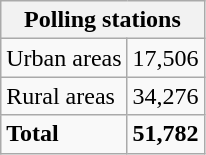<table class="wikitable">
<tr>
<th colspan="2">Polling stations</th>
</tr>
<tr>
<td>Urban areas</td>
<td>17,506</td>
</tr>
<tr>
<td>Rural areas</td>
<td>34,276</td>
</tr>
<tr>
<td><strong>Total</strong></td>
<td><strong>51,782</strong></td>
</tr>
</table>
